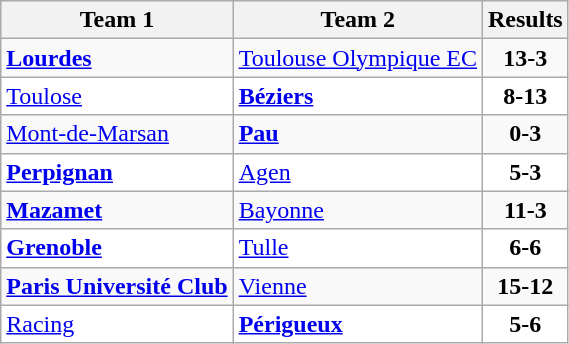<table class="wikitable">
<tr>
<th>Team 1</th>
<th>Team 2</th>
<th>Results</th>
</tr>
<tr>
<td><strong><a href='#'>Lourdes</a></strong></td>
<td><a href='#'>Toulouse Olympique EC</a></td>
<td align="center"><strong>13-3</strong></td>
</tr>
<tr bgcolor="white">
<td><a href='#'>Toulose</a></td>
<td><strong><a href='#'>Béziers</a></strong></td>
<td align="center"><strong>8-13</strong></td>
</tr>
<tr>
<td><a href='#'>Mont-de-Marsan</a></td>
<td><strong><a href='#'>Pau</a></strong></td>
<td align="center"><strong>0-3</strong></td>
</tr>
<tr bgcolor="white">
<td><strong><a href='#'>Perpignan</a></strong></td>
<td><a href='#'>Agen</a></td>
<td align="center"><strong>5-3</strong></td>
</tr>
<tr>
<td><strong><a href='#'>Mazamet</a></strong></td>
<td><a href='#'>Bayonne</a></td>
<td align="center"><strong>11-3</strong></td>
</tr>
<tr bgcolor="white">
<td><strong><a href='#'>Grenoble</a></strong></td>
<td><a href='#'>Tulle</a></td>
<td align="center"><strong>6-6</strong></td>
</tr>
<tr>
<td><strong><a href='#'>Paris Université Club</a></strong></td>
<td><a href='#'>Vienne</a></td>
<td align="center"><strong>15-12</strong></td>
</tr>
<tr bgcolor="white">
<td><a href='#'>Racing</a></td>
<td><strong><a href='#'>Périgueux</a></strong></td>
<td align="center"><strong>5-6</strong></td>
</tr>
</table>
